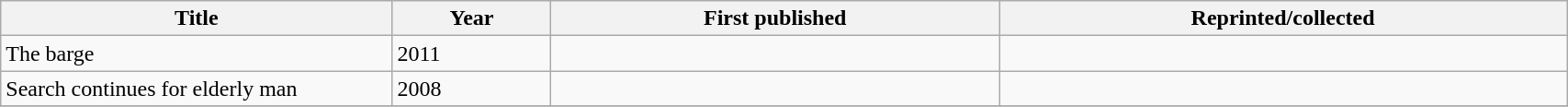<table class='wikitable sortable' width='90%'>
<tr>
<th width=25%>Title</th>
<th>Year</th>
<th>First published</th>
<th>Reprinted/collected</th>
</tr>
<tr>
<td>The barge</td>
<td>2011</td>
<td></td>
<td></td>
</tr>
<tr>
<td>Search continues for elderly man</td>
<td>2008</td>
<td></td>
<td></td>
</tr>
<tr>
</tr>
</table>
